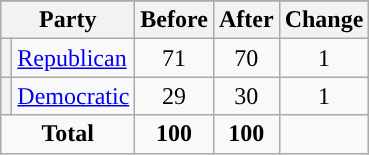<table class="wikitable" style="text-align:center;">
<tr>
</tr>
<tr>
<th colspan=2>Party</th>
<th>Before</th>
<th>After</th>
<th>Change</th>
</tr>
<tr>
<th style="background-color:"></th>
<td style="text-align:left;"><a href='#'>Republican</a></td>
<td>71</td>
<td>70</td>
<td> 1</td>
</tr>
<tr>
<th style="background-color:"></th>
<td style="text-align:left;"><a href='#'>Democratic</a></td>
<td>29</td>
<td>30</td>
<td> 1</td>
</tr>
<tr>
<td colspan=2><strong>Total</strong></td>
<td><strong>100</strong></td>
<td><strong>100</strong></td>
<td></td>
</tr>
</table>
